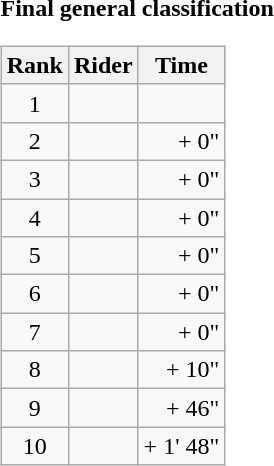<table>
<tr>
<td><strong>Final general classification</strong><br><table class="wikitable">
<tr>
<th scope="col">Rank</th>
<th scope="col">Rider</th>
<th scope="col">Time</th>
</tr>
<tr>
<td style="text-align:center;">1</td>
<td></td>
<td style="text-align:right;"></td>
</tr>
<tr>
<td style="text-align:center;">2</td>
<td></td>
<td style="text-align:right;">+ 0"</td>
</tr>
<tr>
<td style="text-align:center;">3</td>
<td></td>
<td style="text-align:right;">+ 0"</td>
</tr>
<tr>
<td style="text-align:center;">4</td>
<td></td>
<td style="text-align:right;">+ 0"</td>
</tr>
<tr>
<td style="text-align:center;">5</td>
<td></td>
<td style="text-align:right;">+ 0"</td>
</tr>
<tr>
<td style="text-align:center;">6</td>
<td></td>
<td style="text-align:right;">+ 0"</td>
</tr>
<tr>
<td style="text-align:center;">7</td>
<td></td>
<td style="text-align:right;">+ 0"</td>
</tr>
<tr>
<td style="text-align:center;">8</td>
<td></td>
<td style="text-align:right;">+ 10"</td>
</tr>
<tr>
<td style="text-align:center;">9</td>
<td></td>
<td style="text-align:right;">+ 46"</td>
</tr>
<tr>
<td style="text-align:center;">10</td>
<td></td>
<td style="text-align:right;">+ 1' 48"</td>
</tr>
</table>
</td>
</tr>
</table>
